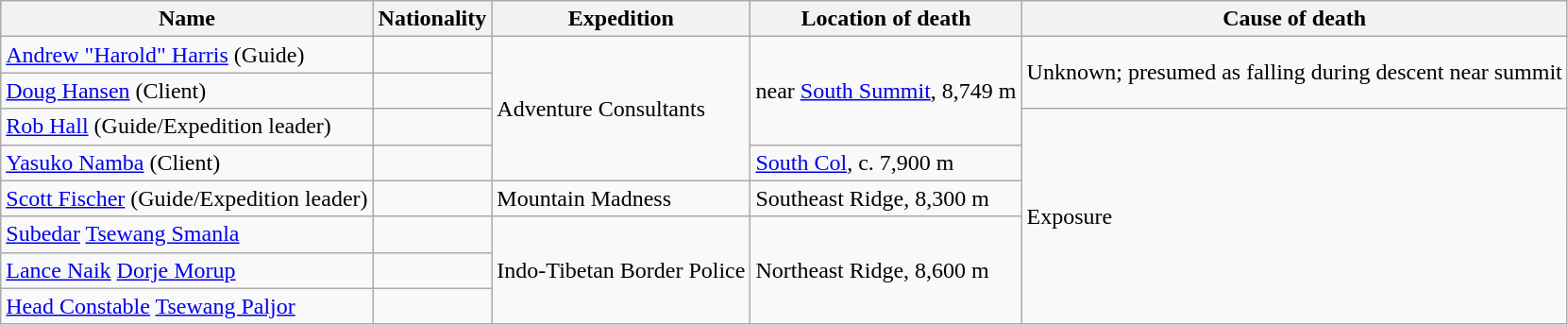<table class="wikitable">
<tr>
<th>Name</th>
<th>Nationality</th>
<th>Expedition</th>
<th>Location of death</th>
<th>Cause of death</th>
</tr>
<tr>
<td><a href='#'>Andrew "Harold" Harris</a> (Guide)</td>
<td></td>
<td rowspan=4>Adventure Consultants</td>
<td rowspan=3>near <a href='#'>South Summit</a>, 8,749 m</td>
<td rowspan=2>Unknown; presumed as falling during descent near summit</td>
</tr>
<tr>
<td><a href='#'>Doug Hansen</a> (Client)</td>
<td></td>
</tr>
<tr>
<td><a href='#'>Rob Hall</a> (Guide/Expedition leader)</td>
<td></td>
<td rowspan=6>Exposure</td>
</tr>
<tr>
<td><a href='#'>Yasuko Namba</a> (Client)</td>
<td></td>
<td><a href='#'>South Col</a>, c. 7,900 m</td>
</tr>
<tr>
<td><a href='#'>Scott Fischer</a> (Guide/Expedition leader)</td>
<td></td>
<td>Mountain Madness</td>
<td>Southeast Ridge, 8,300 m</td>
</tr>
<tr>
<td><a href='#'>Subedar</a> <a href='#'>Tsewang Smanla</a></td>
<td></td>
<td rowspan=3>Indo-Tibetan Border Police</td>
<td rowspan=3>Northeast Ridge, 8,600 m</td>
</tr>
<tr>
<td><a href='#'>Lance Naik</a> <a href='#'>Dorje Morup</a></td>
<td></td>
</tr>
<tr>
<td><a href='#'>Head Constable</a> <a href='#'>Tsewang Paljor</a></td>
<td></td>
</tr>
</table>
